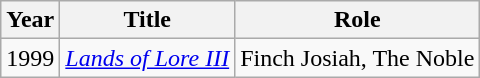<table class="wikitable sortable">
<tr>
<th>Year</th>
<th>Title</th>
<th>Role</th>
</tr>
<tr>
<td>1999</td>
<td><em><a href='#'>Lands of Lore III</a></em></td>
<td>Finch Josiah, The Noble</td>
</tr>
</table>
